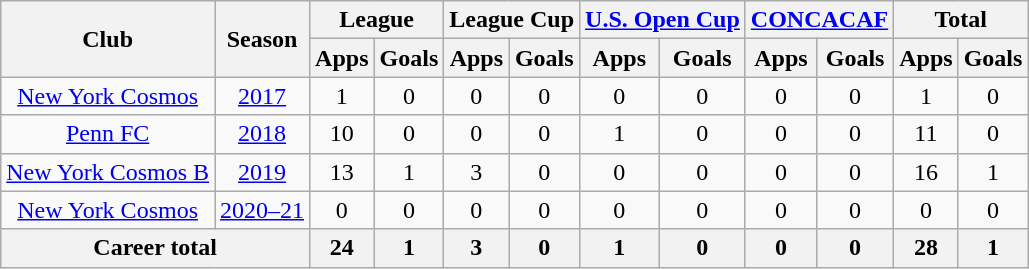<table class="wikitable" style="text-align: center;">
<tr>
<th rowspan=2>Club</th>
<th rowspan=2>Season</th>
<th colspan=2>League</th>
<th colspan=2>League Cup</th>
<th colspan=2><a href='#'>U.S. Open Cup</a></th>
<th colspan=2><a href='#'>CONCACAF</a></th>
<th colspan=2>Total</th>
</tr>
<tr>
<th>Apps</th>
<th>Goals</th>
<th>Apps</th>
<th>Goals</th>
<th>Apps</th>
<th>Goals</th>
<th>Apps</th>
<th>Goals</th>
<th>Apps</th>
<th>Goals</th>
</tr>
<tr>
<td rowspan=1><a href='#'>New York Cosmos</a></td>
<td><a href='#'>2017</a></td>
<td>1</td>
<td>0</td>
<td>0</td>
<td>0</td>
<td>0</td>
<td>0</td>
<td>0</td>
<td>0</td>
<td>1</td>
<td>0</td>
</tr>
<tr>
<td rowspan=1><a href='#'>Penn FC</a></td>
<td><a href='#'>2018</a></td>
<td>10</td>
<td>0</td>
<td>0</td>
<td>0</td>
<td>1</td>
<td>0</td>
<td>0</td>
<td>0</td>
<td>11</td>
<td>0</td>
</tr>
<tr>
<td rowspan=1><a href='#'>New York Cosmos B</a></td>
<td><a href='#'>2019</a></td>
<td>13</td>
<td>1</td>
<td>3</td>
<td>0</td>
<td>0</td>
<td>0</td>
<td>0</td>
<td>0</td>
<td>16</td>
<td>1</td>
</tr>
<tr>
<td rowspan=1><a href='#'>New York Cosmos</a></td>
<td><a href='#'>2020–21</a></td>
<td>0</td>
<td>0</td>
<td>0</td>
<td>0</td>
<td>0</td>
<td>0</td>
<td>0</td>
<td>0</td>
<td>0</td>
<td>0</td>
</tr>
<tr>
<th colspan=2>Career total</th>
<th>24</th>
<th>1</th>
<th>3</th>
<th>0</th>
<th>1</th>
<th>0</th>
<th>0</th>
<th>0</th>
<th>28</th>
<th>1</th>
</tr>
</table>
